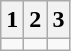<table class="wikitable">
<tr>
<th>1</th>
<th>2</th>
<th>3</th>
</tr>
<tr>
<td></td>
<td></td>
<td></td>
</tr>
</table>
